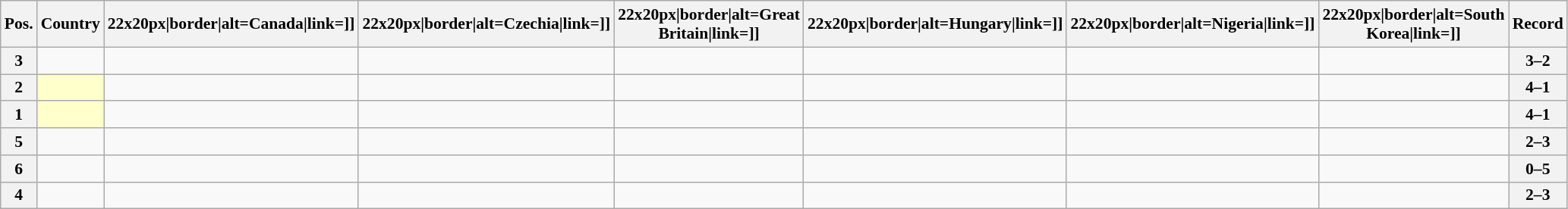<table class="wikitable sortable nowrap" style="text-align:center; font-size:0.9em;">
<tr>
<th>Pos.</th>
<th>Country</th>
<th [[Image:>22x20px|border|alt=Canada|link=]]</th>
<th [[Image:>22x20px|border|alt=Czechia|link=]]</th>
<th [[Image:>22x20px|border|alt=Great Britain|link=]]</th>
<th [[Image:>22x20px|border|alt=Hungary|link=]]</th>
<th [[Image:>22x20px|border|alt=Nigeria|link=]]</th>
<th [[Image:>22x20px|border|alt=South Korea|link=]]</th>
<th>Record</th>
</tr>
<tr>
<th>3</th>
<td style="text-align:left;"></td>
<td></td>
<td></td>
<td></td>
<td></td>
<td></td>
<td></td>
<th>3–2</th>
</tr>
<tr>
<th>2</th>
<td style="text-align:left; background:#ffffcc;"></td>
<td></td>
<td></td>
<td></td>
<td></td>
<td></td>
<td></td>
<th>4–1</th>
</tr>
<tr>
<th>1</th>
<td style="text-align:left; background:#ffffcc;"></td>
<td></td>
<td></td>
<td></td>
<td></td>
<td></td>
<td></td>
<th>4–1</th>
</tr>
<tr>
<th>5</th>
<td style="text-align:left;"></td>
<td></td>
<td></td>
<td></td>
<td></td>
<td></td>
<td></td>
<th>2–3</th>
</tr>
<tr>
<th>6</th>
<td style="text-align:left;"></td>
<td></td>
<td></td>
<td></td>
<td></td>
<td></td>
<td></td>
<th>0–5</th>
</tr>
<tr>
<th>4</th>
<td style="text-align:left;"></td>
<td></td>
<td></td>
<td></td>
<td></td>
<td></td>
<td></td>
<th>2–3</th>
</tr>
</table>
